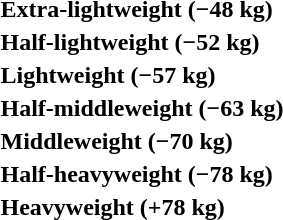<table>
<tr>
<th rowspan=2 style="text-align:left;">Extra-lightweight (−48 kg)</th>
<td rowspan=2></td>
<td rowspan=2></td>
<td></td>
</tr>
<tr>
<td></td>
</tr>
<tr>
<th rowspan=2 style="text-align:left;">Half-lightweight (−52 kg)</th>
<td rowspan=2></td>
<td rowspan=2></td>
<td></td>
</tr>
<tr>
<td></td>
</tr>
<tr>
<th rowspan=2 style="text-align:left;">Lightweight (−57 kg)</th>
<td rowspan=2></td>
<td rowspan=2></td>
<td></td>
</tr>
<tr>
<td></td>
</tr>
<tr>
<th rowspan=2 style="text-align:left;">Half-middleweight (−63 kg)</th>
<td rowspan=2></td>
<td rowspan=2></td>
<td></td>
</tr>
<tr>
<td></td>
</tr>
<tr>
<th rowspan=2 style="text-align:left;">Middleweight (−70 kg)</th>
<td rowspan=2></td>
<td rowspan=2></td>
<td></td>
</tr>
<tr>
<td></td>
</tr>
<tr>
<th rowspan=2 style="text-align:left;">Half-heavyweight (−78 kg)</th>
<td rowspan=2></td>
<td rowspan=2></td>
<td></td>
</tr>
<tr>
<td></td>
</tr>
<tr>
<th rowspan=2 style="text-align:left;">Heavyweight (+78 kg)</th>
<td rowspan=2></td>
<td rowspan=2></td>
<td></td>
</tr>
<tr>
<td></td>
</tr>
</table>
